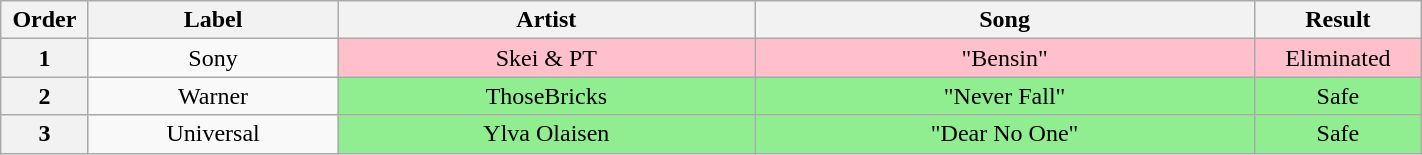<table class="wikitable" style="text-align:center; width:75%;">
<tr>
<th scope="col" style="width:05%;">Order</th>
<th scope="col" style="width:15%;">Label</th>
<th scope="col" style="width:25%;">Artist</th>
<th scope="col" style="width:30%;">Song</th>
<th scope="col" style="width:10%;">Result</th>
</tr>
<tr>
<th scope="col">1</th>
<td>Sony</td>
<td style="background:pink;">Skei & PT</td>
<td style="background:pink;">"Bensin"</td>
<td style="background:pink;">Eliminated</td>
</tr>
<tr>
<th scope="col">2</th>
<td>Warner</td>
<td style="background:lightgreen;">ThoseBricks</td>
<td style="background:lightgreen;">"Never Fall"</td>
<td style="background:lightgreen;">Safe</td>
</tr>
<tr>
<th scope="col">3</th>
<td>Universal</td>
<td style="background:lightgreen;">Ylva Olaisen</td>
<td style="background:lightgreen;">"Dear No One"</td>
<td style="background:lightgreen;">Safe</td>
</tr>
</table>
